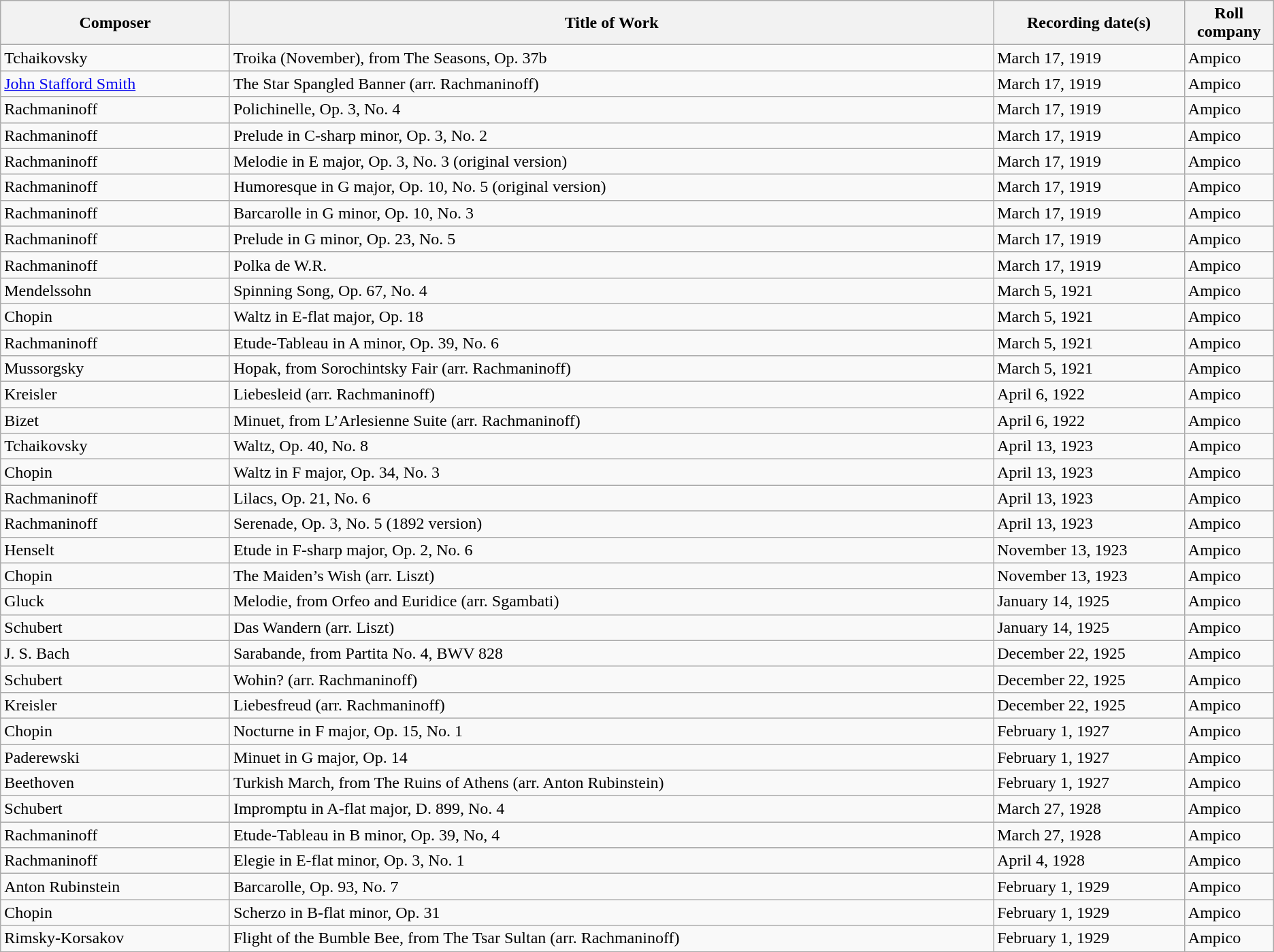<table class="wikitable sortable">
<tr>
<th style="width:18%;">Composer</th>
<th style="width:60%;">Title of Work</th>
<th style="width:15%;">Recording date(s)</th>
<th style="width:7%;">Roll company</th>
</tr>
<tr>
<td>Tchaikovsky</td>
<td>Troika (November), from The Seasons, Op. 37b</td>
<td>March 17, 1919</td>
<td>Ampico</td>
</tr>
<tr>
<td><a href='#'>John Stafford Smith</a></td>
<td>The Star Spangled Banner (arr. Rachmaninoff)</td>
<td>March 17, 1919</td>
<td>Ampico</td>
</tr>
<tr>
<td>Rachmaninoff</td>
<td>Polichinelle, Op. 3, No. 4</td>
<td>March 17, 1919</td>
<td>Ampico</td>
</tr>
<tr>
<td>Rachmaninoff</td>
<td>Prelude in C-sharp minor, Op. 3, No. 2</td>
<td>March 17, 1919</td>
<td>Ampico</td>
</tr>
<tr>
<td>Rachmaninoff</td>
<td>Melodie in E major, Op. 3, No. 3 (original version)</td>
<td>March 17, 1919</td>
<td>Ampico</td>
</tr>
<tr>
<td>Rachmaninoff</td>
<td>Humoresque in G major, Op. 10, No. 5 (original version)</td>
<td>March 17, 1919</td>
<td>Ampico</td>
</tr>
<tr>
<td>Rachmaninoff</td>
<td>Barcarolle in G minor, Op. 10, No. 3</td>
<td>March 17, 1919</td>
<td>Ampico</td>
</tr>
<tr>
<td>Rachmaninoff</td>
<td>Prelude in G minor, Op. 23, No. 5</td>
<td>March 17, 1919</td>
<td>Ampico</td>
</tr>
<tr>
<td>Rachmaninoff</td>
<td>Polka de W.R.</td>
<td>March 17, 1919</td>
<td>Ampico</td>
</tr>
<tr>
<td>Mendelssohn</td>
<td>Spinning Song, Op. 67, No. 4</td>
<td>March 5, 1921</td>
<td>Ampico</td>
</tr>
<tr>
<td>Chopin</td>
<td>Waltz in E-flat major, Op. 18</td>
<td>March 5, 1921</td>
<td>Ampico</td>
</tr>
<tr>
<td>Rachmaninoff</td>
<td>Etude-Tableau in A minor, Op. 39, No. 6</td>
<td>March 5, 1921</td>
<td>Ampico</td>
</tr>
<tr>
<td>Mussorgsky</td>
<td>Hopak, from Sorochintsky Fair (arr. Rachmaninoff)</td>
<td>March 5, 1921</td>
<td>Ampico</td>
</tr>
<tr>
<td>Kreisler</td>
<td>Liebesleid (arr. Rachmaninoff)</td>
<td>April 6, 1922</td>
<td>Ampico</td>
</tr>
<tr>
<td>Bizet</td>
<td>Minuet, from L’Arlesienne Suite (arr. Rachmaninoff)</td>
<td>April 6, 1922</td>
<td>Ampico</td>
</tr>
<tr>
<td>Tchaikovsky</td>
<td>Waltz, Op. 40, No. 8</td>
<td>April 13, 1923</td>
<td>Ampico</td>
</tr>
<tr>
<td>Chopin</td>
<td>Waltz in F major, Op. 34, No. 3</td>
<td>April 13, 1923</td>
<td>Ampico</td>
</tr>
<tr>
<td>Rachmaninoff</td>
<td>Lilacs, Op. 21, No. 6</td>
<td>April 13, 1923</td>
<td>Ampico</td>
</tr>
<tr>
<td>Rachmaninoff</td>
<td>Serenade, Op. 3, No. 5 (1892 version)</td>
<td>April 13, 1923</td>
<td>Ampico</td>
</tr>
<tr>
<td>Henselt</td>
<td>Etude in F-sharp major, Op. 2, No. 6</td>
<td>November 13, 1923</td>
<td>Ampico</td>
</tr>
<tr>
<td>Chopin</td>
<td>The Maiden’s Wish (arr. Liszt)</td>
<td>November 13, 1923</td>
<td>Ampico</td>
</tr>
<tr>
<td>Gluck</td>
<td>Melodie, from Orfeo and Euridice (arr. Sgambati)</td>
<td>January 14, 1925</td>
<td>Ampico</td>
</tr>
<tr>
<td>Schubert</td>
<td>Das Wandern (arr. Liszt)</td>
<td>January 14, 1925</td>
<td>Ampico</td>
</tr>
<tr>
<td>J. S. Bach</td>
<td>Sarabande, from Partita No. 4, BWV 828</td>
<td>December 22, 1925</td>
<td>Ampico</td>
</tr>
<tr>
<td>Schubert</td>
<td>Wohin? (arr. Rachmaninoff)</td>
<td>December 22, 1925</td>
<td>Ampico</td>
</tr>
<tr>
<td>Kreisler</td>
<td>Liebesfreud (arr. Rachmaninoff)</td>
<td>December 22, 1925</td>
<td>Ampico</td>
</tr>
<tr>
<td>Chopin</td>
<td>Nocturne in F major, Op. 15, No. 1</td>
<td>February 1, 1927</td>
<td>Ampico</td>
</tr>
<tr>
<td>Paderewski</td>
<td>Minuet in G major, Op. 14</td>
<td>February 1, 1927</td>
<td>Ampico</td>
</tr>
<tr>
<td>Beethoven</td>
<td>Turkish March, from The Ruins of Athens (arr. Anton Rubinstein)</td>
<td>February 1, 1927</td>
<td>Ampico</td>
</tr>
<tr>
<td>Schubert</td>
<td>Impromptu in A-flat major, D. 899, No. 4</td>
<td>March 27, 1928</td>
<td>Ampico</td>
</tr>
<tr>
<td>Rachmaninoff</td>
<td>Etude-Tableau in B minor, Op. 39, No, 4</td>
<td>March 27, 1928</td>
<td>Ampico</td>
</tr>
<tr>
<td>Rachmaninoff</td>
<td>Elegie in E-flat minor, Op. 3, No. 1</td>
<td>April 4, 1928</td>
<td>Ampico</td>
</tr>
<tr>
<td>Anton Rubinstein</td>
<td>Barcarolle, Op. 93, No. 7</td>
<td>February 1, 1929</td>
<td>Ampico</td>
</tr>
<tr>
<td>Chopin</td>
<td>Scherzo in B-flat minor, Op. 31</td>
<td>February 1, 1929</td>
<td>Ampico</td>
</tr>
<tr>
<td>Rimsky-Korsakov</td>
<td>Flight of the Bumble Bee, from The Tsar Sultan (arr. Rachmaninoff)</td>
<td>February 1, 1929</td>
<td>Ampico</td>
</tr>
<tr>
</tr>
</table>
